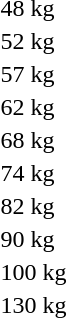<table>
<tr>
<td>48 kg</td>
<td></td>
<td></td>
<td></td>
</tr>
<tr>
<td>52 kg</td>
<td></td>
<td></td>
<td></td>
</tr>
<tr>
<td>57 kg</td>
<td></td>
<td></td>
<td></td>
</tr>
<tr>
<td>62 kg</td>
<td></td>
<td></td>
<td></td>
</tr>
<tr>
<td>68 kg</td>
<td></td>
<td></td>
<td></td>
</tr>
<tr>
<td>74 kg</td>
<td></td>
<td></td>
<td></td>
</tr>
<tr>
<td>82 kg</td>
<td></td>
<td></td>
<td></td>
</tr>
<tr>
<td>90 kg</td>
<td></td>
<td></td>
<td></td>
</tr>
<tr>
<td>100 kg</td>
<td></td>
<td></td>
<td></td>
</tr>
<tr>
<td>130 kg</td>
<td></td>
<td></td>
<td></td>
</tr>
</table>
